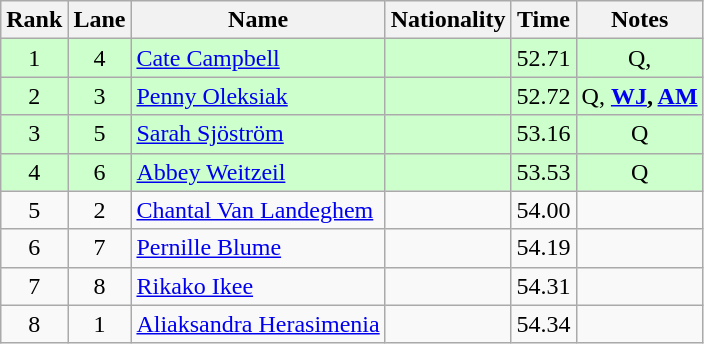<table class="wikitable sortable" style="text-align:center">
<tr>
<th>Rank</th>
<th>Lane</th>
<th>Name</th>
<th>Nationality</th>
<th>Time</th>
<th>Notes</th>
</tr>
<tr bgcolor=ccffcc>
<td>1</td>
<td>4</td>
<td align=left><a href='#'>Cate Campbell</a></td>
<td align=left></td>
<td>52.71</td>
<td>Q, </td>
</tr>
<tr bgcolor=ccffcc>
<td>2</td>
<td>3</td>
<td align=left><a href='#'>Penny Oleksiak</a></td>
<td align=left></td>
<td>52.72</td>
<td>Q, <strong><a href='#'>WJ</a>, <a href='#'>AM</a></strong></td>
</tr>
<tr bgcolor=ccffcc>
<td>3</td>
<td>5</td>
<td align=left><a href='#'>Sarah Sjöström</a></td>
<td align=left></td>
<td>53.16</td>
<td>Q</td>
</tr>
<tr bgcolor=ccffcc>
<td>4</td>
<td>6</td>
<td align=left><a href='#'>Abbey Weitzeil</a></td>
<td align=left></td>
<td>53.53</td>
<td>Q</td>
</tr>
<tr>
<td>5</td>
<td>2</td>
<td align=left><a href='#'>Chantal Van Landeghem</a></td>
<td align=left></td>
<td>54.00</td>
<td></td>
</tr>
<tr>
<td>6</td>
<td>7</td>
<td align=left><a href='#'>Pernille Blume</a></td>
<td align=left></td>
<td>54.19</td>
<td></td>
</tr>
<tr>
<td>7</td>
<td>8</td>
<td align=left><a href='#'>Rikako Ikee</a></td>
<td align=left></td>
<td>54.31</td>
<td></td>
</tr>
<tr>
<td>8</td>
<td>1</td>
<td align=left><a href='#'>Aliaksandra Herasimenia</a></td>
<td align=left></td>
<td>54.34</td>
<td></td>
</tr>
</table>
